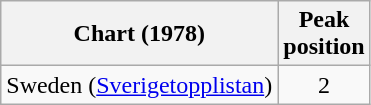<table class="wikitable">
<tr>
<th>Chart (1978)</th>
<th>Peak<br>position</th>
</tr>
<tr>
<td>Sweden (<a href='#'>Sverigetopplistan</a>)</td>
<td align="center">2</td>
</tr>
</table>
